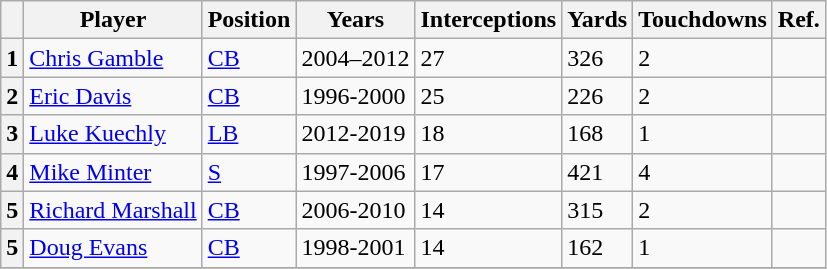<table class="plainrowheaders sortable wikitable">
<tr>
<th scope="col" data-sort-type="number" class="unsortable"></th>
<th scope="col">Player</th>
<th scope="col">Position</th>
<th scope="col">Years</th>
<th scope="col">Interceptions</th>
<th scope="col">Yards</th>
<th scope="col">Touchdowns</th>
<th scope="col" class="unsortable">Ref.</th>
</tr>
<tr>
<th scope=row>1</th>
<td><a href='#'>Chris Gamble</a></td>
<td><a href='#'>CB</a></td>
<td>2004–2012</td>
<td>27</td>
<td>326</td>
<td>2</td>
<td></td>
</tr>
<tr>
<th scope=row>2</th>
<td><a href='#'>Eric Davis</a></td>
<td><a href='#'>CB</a></td>
<td>1996-2000</td>
<td>25</td>
<td>226</td>
<td>2</td>
<td></td>
</tr>
<tr>
<th scope=row>3</th>
<td><a href='#'>Luke Kuechly</a></td>
<td><a href='#'>LB</a></td>
<td>2012-2019</td>
<td>18</td>
<td>168</td>
<td>1</td>
<td></td>
</tr>
<tr>
<th scope=row>4</th>
<td><a href='#'>Mike Minter</a></td>
<td><a href='#'>S</a></td>
<td>1997-2006</td>
<td>17</td>
<td>421</td>
<td>4</td>
<td></td>
</tr>
<tr>
<th scope=row>5</th>
<td><a href='#'>Richard Marshall</a></td>
<td><a href='#'>CB</a></td>
<td>2006-2010</td>
<td>14</td>
<td>315</td>
<td>2</td>
<td></td>
</tr>
<tr>
<th scope=row>5</th>
<td><a href='#'>Doug Evans</a></td>
<td><a href='#'>CB</a></td>
<td>1998-2001</td>
<td>14</td>
<td>162</td>
<td>1</td>
<td></td>
</tr>
<tr>
</tr>
</table>
